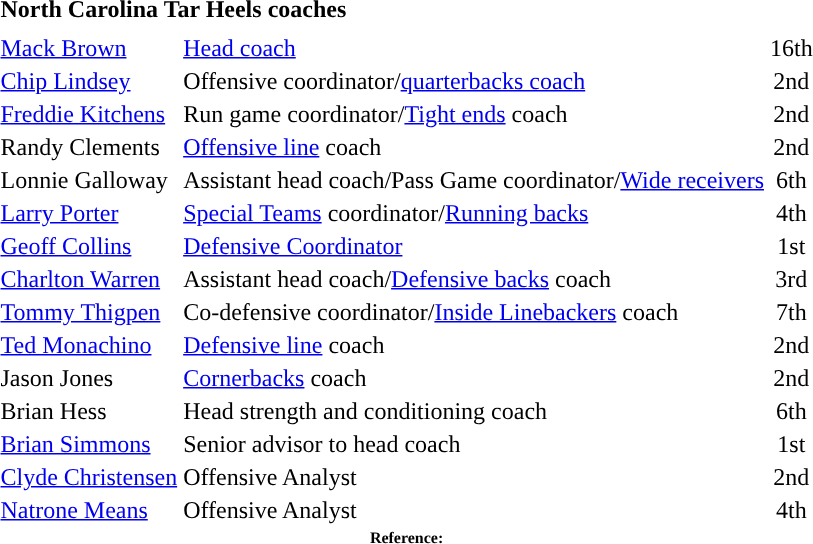<table class="toccolours" style="text-align: left;">
<tr>
<td colspan="9"><strong>North Carolina Tar Heels coaches</strong></td>
</tr>
<tr>
<td style="font-size: 95%;" valign="top"></td>
</tr>
<tr>
<td><a href='#'>Mack Brown</a></td>
<td><a href='#'>Head coach</a></td>
<td align=center>16th</td>
</tr>
<tr>
<td><a href='#'>Chip Lindsey</a></td>
<td>Offensive coordinator/<a href='#'>quarterbacks coach</a></td>
<td align=center>2nd</td>
</tr>
<tr>
<td><a href='#'>Freddie Kitchens</a></td>
<td>Run game coordinator/<a href='#'>Tight ends</a> coach</td>
<td align=center>2nd</td>
</tr>
<tr>
<td>Randy Clements</td>
<td><a href='#'>Offensive line</a> coach</td>
<td align=center>2nd</td>
</tr>
<tr>
<td>Lonnie Galloway</td>
<td>Assistant head coach/Pass Game coordinator/<a href='#'>Wide receivers</a></td>
<td align=center>6th</td>
</tr>
<tr>
<td><a href='#'>Larry Porter</a></td>
<td><a href='#'>Special Teams</a> coordinator/<a href='#'>Running backs</a></td>
<td align=center>4th</td>
</tr>
<tr>
<td><a href='#'>Geoff Collins</a></td>
<td><a href='#'>Defensive Coordinator</a></td>
<td align=center>1st</td>
</tr>
<tr>
<td><a href='#'>Charlton Warren</a></td>
<td>Assistant head coach/<a href='#'>Defensive backs</a> coach</td>
<td align=center>3rd</td>
</tr>
<tr>
<td><a href='#'>Tommy Thigpen</a></td>
<td>Co-defensive coordinator/<a href='#'>Inside Linebackers</a> coach</td>
<td align=center>7th</td>
</tr>
<tr>
<td><a href='#'>Ted Monachino</a></td>
<td><a href='#'>Defensive line</a> coach</td>
<td align=center>2nd</td>
</tr>
<tr>
<td>Jason Jones</td>
<td><a href='#'>Cornerbacks</a> coach</td>
<td align=center>2nd</td>
</tr>
<tr>
<td>Brian Hess</td>
<td>Head strength and conditioning coach</td>
<td align=center>6th</td>
</tr>
<tr>
<td><a href='#'>Brian Simmons</a></td>
<td>Senior advisor to head coach</td>
<td align=center>1st</td>
</tr>
<tr>
<td><a href='#'>Clyde Christensen</a></td>
<td>Offensive Analyst</td>
<td align=center>2nd</td>
</tr>
<tr>
<td><a href='#'>Natrone Means</a></td>
<td>Offensive Analyst</td>
<td align=center>4th</td>
</tr>
<tr>
<td colspan="4"  style="font-size:8pt; text-align:center;"><strong>Reference:</strong></td>
</tr>
</table>
